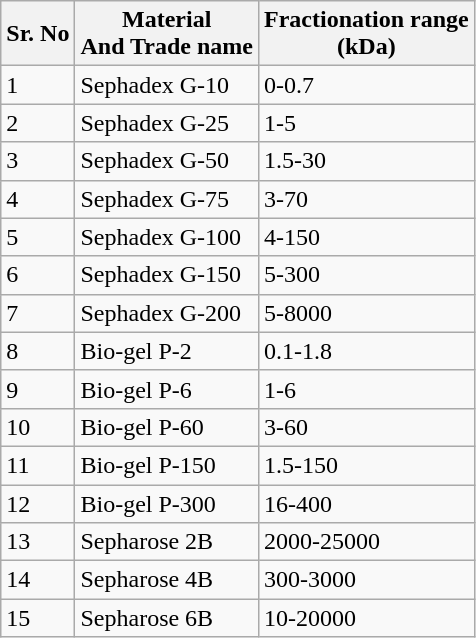<table class="wikitable">
<tr>
<th>Sr. No</th>
<th>Material<br>And Trade name</th>
<th>Fractionation range<br>(kDa)</th>
</tr>
<tr>
<td>1</td>
<td>Sephadex G-10</td>
<td>0-0.7</td>
</tr>
<tr>
<td>2</td>
<td>Sephadex G-25</td>
<td>1-5</td>
</tr>
<tr>
<td>3</td>
<td>Sephadex G-50</td>
<td>1.5-30</td>
</tr>
<tr>
<td>4</td>
<td>Sephadex G-75</td>
<td>3-70</td>
</tr>
<tr>
<td>5</td>
<td>Sephadex G-100</td>
<td>4-150</td>
</tr>
<tr>
<td>6</td>
<td>Sephadex G-150</td>
<td>5-300</td>
</tr>
<tr>
<td>7</td>
<td>Sephadex G-200</td>
<td>5-8000</td>
</tr>
<tr>
<td>8</td>
<td>Bio-gel P-2</td>
<td>0.1-1.8</td>
</tr>
<tr>
<td>9</td>
<td>Bio-gel P-6</td>
<td>1-6</td>
</tr>
<tr>
<td>10</td>
<td>Bio-gel P-60</td>
<td>3-60</td>
</tr>
<tr>
<td>11</td>
<td>Bio-gel P-150</td>
<td>1.5-150</td>
</tr>
<tr>
<td>12</td>
<td>Bio-gel P-300</td>
<td>16-400</td>
</tr>
<tr>
<td>13</td>
<td>Sepharose 2B</td>
<td>2000-25000</td>
</tr>
<tr>
<td>14</td>
<td>Sepharose 4B</td>
<td>300-3000</td>
</tr>
<tr>
<td>15</td>
<td>Sepharose 6B</td>
<td>10-20000</td>
</tr>
</table>
